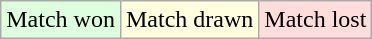<table class="wikitable">
<tr>
<td bgcolor="#ddffdd" style="text-align:center;">Match won</td>
<td bgcolor="#ffffdd" style="text-align:center;">Match drawn</td>
<td bgcolor="#ffdddd" style="text-align:center;">Match lost</td>
</tr>
</table>
